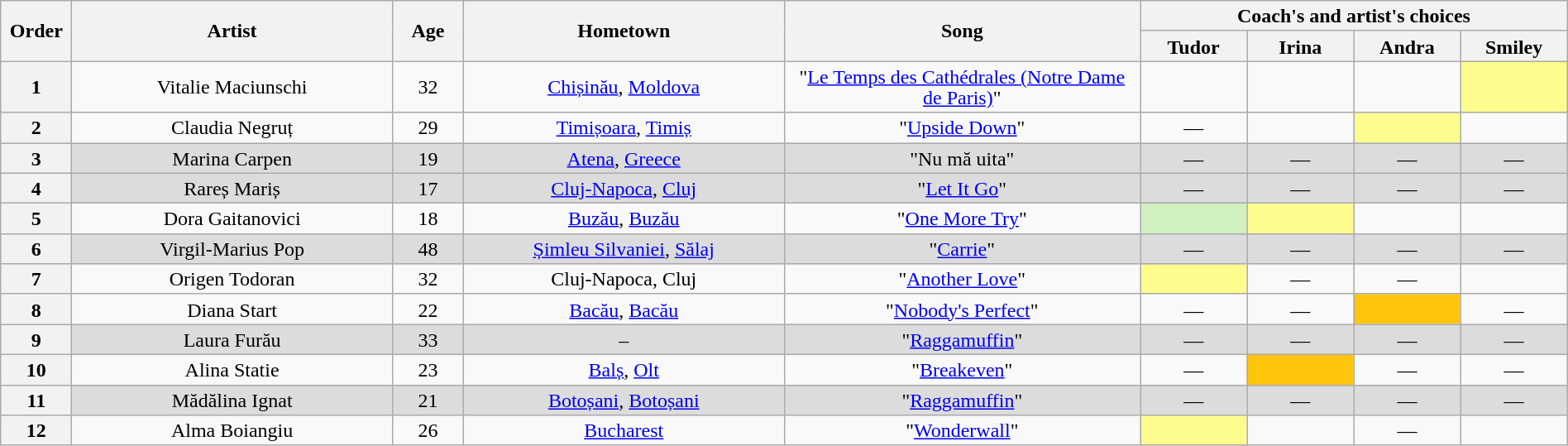<table class="wikitable" style="text-align:center; line-height:17px; width:100%;">
<tr>
<th scope="col" rowspan="2" style="width:04%;">Order</th>
<th scope="col" rowspan="2" style="width:18%;">Artist</th>
<th scope="col" rowspan="2" style="width:04%;">Age</th>
<th scope="col" rowspan="2" style="width:18%;">Hometown</th>
<th scope="col" rowspan="2" style="width:20%;">Song</th>
<th scope="col" colspan="4" style="width:24%;">Coach's and artist's choices</th>
</tr>
<tr>
<th style="width:06%;">Tudor</th>
<th style="width:06%;">Irina</th>
<th style="width:06%;">Andra</th>
<th style="width:06%;">Smiley</th>
</tr>
<tr>
<th>1</th>
<td>Vitalie Maciunschi</td>
<td>32</td>
<td><a href='#'>Chișinău</a>, <a href='#'>Moldova</a></td>
<td>"<a href='#'>Le Temps des Cathédrales (Notre Dame de Paris)</a>"</td>
<td></td>
<td></td>
<td></td>
<td style="background:#FDFC8F;"></td>
</tr>
<tr>
<th>2</th>
<td>Claudia Negruț</td>
<td>29</td>
<td><a href='#'>Timișoara</a>, <a href='#'>Timiș</a></td>
<td>"<a href='#'>Upside Down</a>"</td>
<td>—</td>
<td></td>
<td style="background:#FDFC8F;"></td>
<td></td>
</tr>
<tr style="background:#DCDCDC;">
<th>3</th>
<td>Marina Carpen</td>
<td>19</td>
<td><a href='#'>Atena</a>, <a href='#'>Greece</a></td>
<td>"Nu mă uita"</td>
<td>—</td>
<td>—</td>
<td>—</td>
<td>—</td>
</tr>
<tr style="background:#DCDCDC;">
<th>4</th>
<td>Rareș Mariș</td>
<td>17</td>
<td><a href='#'>Cluj-Napoca</a>, <a href='#'>Cluj</a></td>
<td>"<a href='#'>Let It Go</a>"</td>
<td>—</td>
<td>—</td>
<td>—</td>
<td>—</td>
</tr>
<tr>
<th>5</th>
<td>Dora Gaitanovici</td>
<td>18</td>
<td><a href='#'>Buzău</a>, <a href='#'>Buzău</a></td>
<td>"<a href='#'>One More Try</a>"</td>
<td bgcolor="#d0f0c0"><strong></strong></td>
<td style="background:#FDFC8F;"></td>
<td></td>
<td></td>
</tr>
<tr style="background:#DCDCDC;">
<th>6</th>
<td>Virgil-Marius Pop</td>
<td>48</td>
<td><a href='#'>Șimleu Silvaniei</a>, <a href='#'>Sălaj</a></td>
<td>"<a href='#'>Carrie</a>"</td>
<td>—</td>
<td>—</td>
<td>—</td>
<td>—</td>
</tr>
<tr>
<th>7</th>
<td>Origen Todoran</td>
<td>32</td>
<td>Cluj-Napoca, Cluj</td>
<td>"<a href='#'>Another Love</a>"</td>
<td style="background:#FDFC8F;"></td>
<td>—</td>
<td>—</td>
<td></td>
</tr>
<tr>
<th>8</th>
<td>Diana Start</td>
<td>22</td>
<td><a href='#'>Bacău</a>, <a href='#'>Bacău</a></td>
<td>"<a href='#'>Nobody's Perfect</a>"</td>
<td>—</td>
<td>—</td>
<td style="background:#FFC40C;"></td>
<td>—</td>
</tr>
<tr style="background:#DCDCDC;">
<th>9</th>
<td>Laura Furău</td>
<td>33</td>
<td>–</td>
<td>"<a href='#'>Raggamuffin</a>"</td>
<td>—</td>
<td>—</td>
<td>—</td>
<td>—</td>
</tr>
<tr>
<th>10</th>
<td>Alina Statie</td>
<td>23</td>
<td><a href='#'>Balș</a>, <a href='#'>Olt</a></td>
<td>"<a href='#'>Breakeven</a>"</td>
<td>—</td>
<td style="background:#FFC40C;"></td>
<td>—</td>
<td>—</td>
</tr>
<tr style="background:#DCDCDC;">
<th>11</th>
<td>Mădălina Ignat</td>
<td>21</td>
<td><a href='#'>Botoșani</a>, <a href='#'>Botoșani</a></td>
<td>"<a href='#'>Raggamuffin</a>"</td>
<td>—</td>
<td>—</td>
<td>—</td>
<td>—</td>
</tr>
<tr>
<th>12</th>
<td>Alma Boiangiu</td>
<td>26</td>
<td><a href='#'>Bucharest</a></td>
<td>"<a href='#'>Wonderwall</a>"</td>
<td style="background:#FDFC8F;"></td>
<td></td>
<td>—</td>
<td></td>
</tr>
</table>
